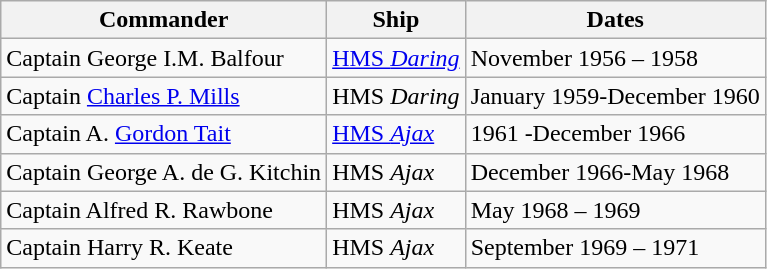<table class="wikitable">
<tr>
<th>Commander</th>
<th>Ship</th>
<th>Dates</th>
</tr>
<tr>
<td>Captain George I.M. Balfour</td>
<td><a href='#'>HMS <em>Daring</em></a></td>
<td>November 1956 – 1958</td>
</tr>
<tr>
<td>Captain <a href='#'>Charles P. Mills</a></td>
<td>HMS <em>Daring</em></td>
<td>January 1959-December 1960</td>
</tr>
<tr>
<td>Captain A. <a href='#'>Gordon Tait</a></td>
<td><a href='#'>HMS <em>Ajax</em></a></td>
<td>1961 -December 1966</td>
</tr>
<tr>
<td>Captain George A. de G. Kitchin</td>
<td>HMS <em>Ajax</em></td>
<td>December 1966-May 1968</td>
</tr>
<tr>
<td>Captain Alfred R. Rawbone</td>
<td>HMS <em>Ajax</em></td>
<td>May 1968 – 1969</td>
</tr>
<tr>
<td>Captain Harry R. Keate</td>
<td>HMS <em>Ajax</em></td>
<td>September 1969 – 1971</td>
</tr>
</table>
